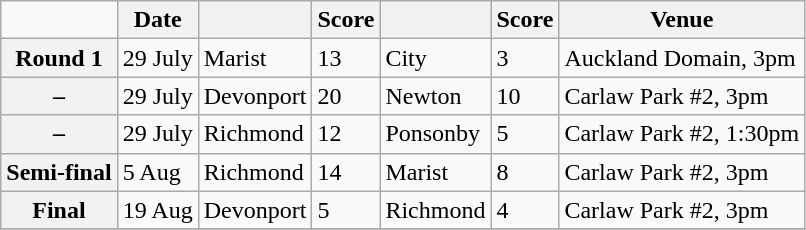<table class="wikitable mw-collapsible">
<tr>
<td></td>
<th scope="col">Date</th>
<th scope="col"></th>
<th scope="col">Score</th>
<th scope="col"></th>
<th scope="col">Score</th>
<th scope="col">Venue</th>
</tr>
<tr>
<th scope="row">Round 1</th>
<td>29 July </td>
<td>Marist</td>
<td>13</td>
<td>City</td>
<td>3</td>
<td>Auckland Domain, 3pm</td>
</tr>
<tr>
<th scope="row">–</th>
<td>29 July</td>
<td>Devonport</td>
<td>20</td>
<td>Newton</td>
<td>10</td>
<td>Carlaw Park #2, 3pm</td>
</tr>
<tr>
<th scope="row">–</th>
<td>29 July</td>
<td>Richmond</td>
<td>12</td>
<td>Ponsonby</td>
<td>5</td>
<td>Carlaw Park #2, 1:30pm</td>
</tr>
<tr>
<th scope="row">Semi-final</th>
<td>5 Aug </td>
<td>Richmond</td>
<td>14</td>
<td>Marist</td>
<td>8</td>
<td>Carlaw Park #2, 3pm</td>
</tr>
<tr>
<th scope="row">Final</th>
<td>19 Aug </td>
<td>Devonport</td>
<td>5</td>
<td>Richmond</td>
<td>4</td>
<td>Carlaw Park #2, 3pm</td>
</tr>
<tr>
</tr>
</table>
